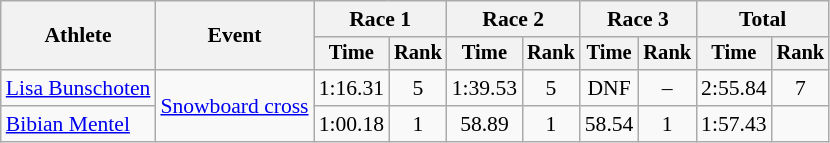<table class="wikitable" style="font-size:90%">
<tr>
<th rowspan="2">Athlete</th>
<th rowspan="2">Event</th>
<th colspan=2>Race 1</th>
<th colspan=2>Race 2</th>
<th colspan=2>Race 3</th>
<th colspan=2>Total</th>
</tr>
<tr style="font-size:95%">
<th>Time</th>
<th>Rank</th>
<th>Time</th>
<th>Rank</th>
<th>Time</th>
<th>Rank</th>
<th>Time</th>
<th>Rank</th>
</tr>
<tr align=center>
<td align=left><a href='#'>Lisa Bunschoten</a></td>
<td align=left rowspan=2><a href='#'>Snowboard cross</a></td>
<td>1:16.31</td>
<td>5</td>
<td>1:39.53</td>
<td>5</td>
<td>DNF</td>
<td>–</td>
<td>2:55.84</td>
<td>7</td>
</tr>
<tr align=center>
<td align=left><a href='#'>Bibian Mentel</a></td>
<td>1:00.18</td>
<td>1</td>
<td>58.89</td>
<td>1</td>
<td>58.54</td>
<td>1</td>
<td>1:57.43</td>
<td></td>
</tr>
</table>
